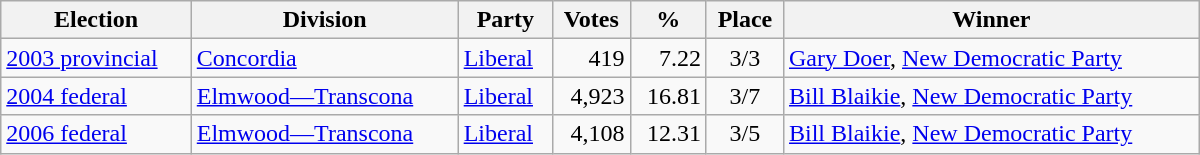<table class="wikitable" width="800">
<tr>
<th align="left">Election</th>
<th align="left">Division</th>
<th align="left">Party</th>
<th align="right">Votes</th>
<th align="right">%</th>
<th align="center">Place</th>
<th align="center">Winner</th>
</tr>
<tr>
<td align="left"><a href='#'>2003 provincial</a></td>
<td align="left"><a href='#'>Concordia</a></td>
<td align="left"><a href='#'>Liberal</a></td>
<td align="right">419</td>
<td align="right">7.22</td>
<td align="center">3/3</td>
<td align="left"><a href='#'>Gary Doer</a>, <a href='#'>New Democratic Party</a></td>
</tr>
<tr>
<td align="left"><a href='#'>2004 federal</a></td>
<td align="left"><a href='#'>Elmwood—Transcona</a></td>
<td align="left"><a href='#'>Liberal</a></td>
<td align="right">4,923</td>
<td align="right">16.81</td>
<td align="center">3/7</td>
<td align="left"><a href='#'>Bill Blaikie</a>, <a href='#'>New Democratic Party</a></td>
</tr>
<tr>
<td align="left"><a href='#'>2006 federal</a></td>
<td align="left"><a href='#'>Elmwood—Transcona</a></td>
<td align="left"><a href='#'>Liberal</a></td>
<td align="right">4,108</td>
<td align="right">12.31</td>
<td align="center">3/5</td>
<td align="left"><a href='#'>Bill Blaikie</a>, <a href='#'>New Democratic Party</a></td>
</tr>
</table>
